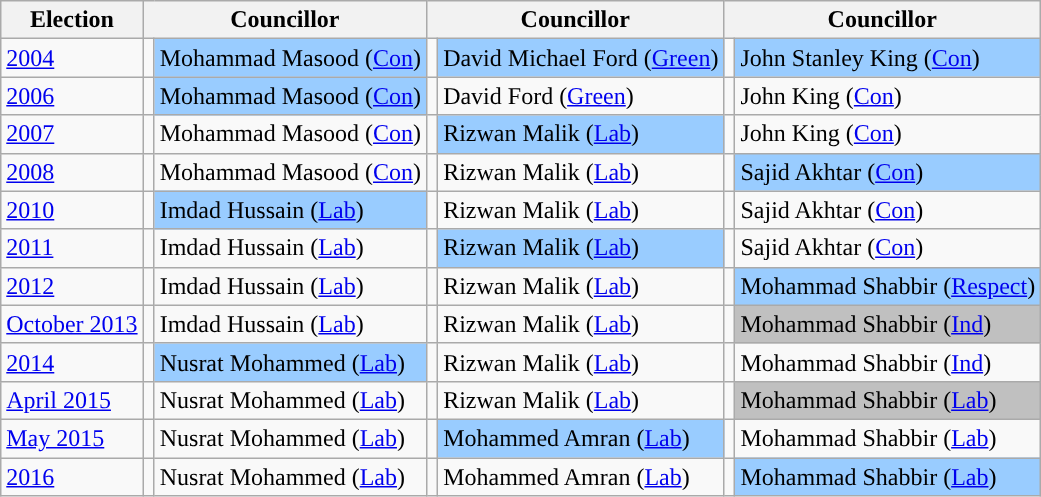<table class="wikitable">
<tr>
<th>Election</th>
<th colspan="2">Councillor</th>
<th colspan="2">Councillor</th>
<th colspan="2">Councillor</th>
</tr>
<tr>
<td><a href='#'>2004</a></td>
<td style="background-color: "></td>
<td bgcolor="#99CCFF">Mohammad Masood (<a href='#'>Con</a>)</td>
<td style="background-color: "></td>
<td bgcolor="#99CCFF">David Michael Ford (<a href='#'>Green</a>)</td>
<td style="background-color: "></td>
<td bgcolor="#99CCFF">John Stanley King (<a href='#'>Con</a>)</td>
</tr>
<tr>
<td><a href='#'>2006</a></td>
<td style="background-color: "></td>
<td bgcolor="#99CCFF">Mohammad Masood (<a href='#'>Con</a>)</td>
<td style="background-color: "></td>
<td>David Ford (<a href='#'>Green</a>)</td>
<td style="background-color: "></td>
<td>John King (<a href='#'>Con</a>)</td>
</tr>
<tr>
<td><a href='#'>2007</a></td>
<td style="background-color: "></td>
<td>Mohammad Masood (<a href='#'>Con</a>)</td>
<td style="background-color: "></td>
<td bgcolor="#99CCFF">Rizwan Malik (<a href='#'>Lab</a>)</td>
<td style="background-color: "></td>
<td>John King (<a href='#'>Con</a>)</td>
</tr>
<tr>
<td><a href='#'>2008</a></td>
<td style="background-color: "></td>
<td>Mohammad Masood (<a href='#'>Con</a>)</td>
<td style="background-color: "></td>
<td>Rizwan Malik (<a href='#'>Lab</a>)</td>
<td style="background-color: "></td>
<td bgcolor="#99CCFF">Sajid Akhtar (<a href='#'>Con</a>)</td>
</tr>
<tr>
<td><a href='#'>2010</a></td>
<td style="background-color: "></td>
<td bgcolor="#99CCFF">Imdad Hussain (<a href='#'>Lab</a>)</td>
<td style="background-color: "></td>
<td>Rizwan Malik (<a href='#'>Lab</a>)</td>
<td style="background-color: "></td>
<td>Sajid Akhtar (<a href='#'>Con</a>)</td>
</tr>
<tr>
<td><a href='#'>2011</a></td>
<td style="background-color: "></td>
<td>Imdad Hussain (<a href='#'>Lab</a>)</td>
<td style="background-color: "></td>
<td bgcolor="#99CCFF">Rizwan Malik (<a href='#'>Lab</a>)</td>
<td style="background-color: "></td>
<td>Sajid Akhtar (<a href='#'>Con</a>)</td>
</tr>
<tr>
<td><a href='#'>2012</a></td>
<td style="background-color: "></td>
<td>Imdad Hussain (<a href='#'>Lab</a>)</td>
<td style="background-color: "></td>
<td>Rizwan Malik (<a href='#'>Lab</a>)</td>
<td style="background-color: "></td>
<td bgcolor="#99CCFF">Mohammad Shabbir (<a href='#'>Respect</a>)</td>
</tr>
<tr>
<td><a href='#'>October 2013</a></td>
<td style="background-color: "></td>
<td>Imdad Hussain (<a href='#'>Lab</a>)</td>
<td style="background-color: "></td>
<td>Rizwan Malik (<a href='#'>Lab</a>)</td>
<td style="background-color: "></td>
<td bgcolor="#C0C0C0">Mohammad Shabbir (<a href='#'>Ind</a>)</td>
</tr>
<tr>
<td><a href='#'>2014</a></td>
<td style="background-color: "></td>
<td bgcolor="#99CCFF">Nusrat Mohammed (<a href='#'>Lab</a>)</td>
<td style="background-color: "></td>
<td>Rizwan Malik (<a href='#'>Lab</a>)</td>
<td style="background-color: "></td>
<td>Mohammad Shabbir (<a href='#'>Ind</a>)</td>
</tr>
<tr>
<td><a href='#'>April 2015</a></td>
<td style="background-color: "></td>
<td>Nusrat Mohammed (<a href='#'>Lab</a>)</td>
<td style="background-color: "></td>
<td>Rizwan Malik (<a href='#'>Lab</a>)</td>
<td style="background-color: "></td>
<td bgcolor="#C0C0C0">Mohammad Shabbir (<a href='#'>Lab</a>)</td>
</tr>
<tr>
<td><a href='#'>May 2015</a></td>
<td style="background-color: "></td>
<td>Nusrat Mohammed (<a href='#'>Lab</a>)</td>
<td style="background-color: "></td>
<td bgcolor="#99CCFF">Mohammed Amran (<a href='#'>Lab</a>)</td>
<td style="background-color: "></td>
<td>Mohammad Shabbir (<a href='#'>Lab</a>)</td>
</tr>
<tr>
<td><a href='#'>2016</a></td>
<td style="background-color: "></td>
<td>Nusrat Mohammed (<a href='#'>Lab</a>)</td>
<td style="background-color: "></td>
<td>Mohammed Amran (<a href='#'>Lab</a>)</td>
<td style="background-color: "></td>
<td bgcolor="#99CCFF">Mohammad Shabbir (<a href='#'>Lab</a>)</td>
</tr>
</table>
